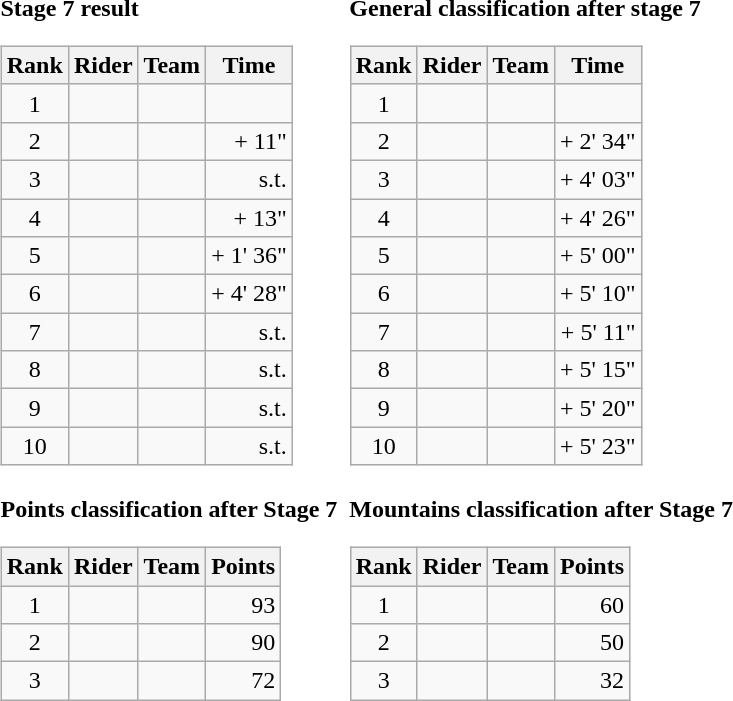<table>
<tr>
<td><strong>Stage 7 result</strong><br><table class="wikitable">
<tr>
<th scope="col">Rank</th>
<th scope="col">Rider</th>
<th scope="col">Team</th>
<th scope="col">Time</th>
</tr>
<tr>
<td style="text-align:center;">1</td>
<td></td>
<td></td>
<td style="text-align:right;"></td>
</tr>
<tr>
<td style="text-align:center;">2</td>
<td> </td>
<td></td>
<td style="text-align:right;">+ 11"</td>
</tr>
<tr>
<td style="text-align:center;">3</td>
<td></td>
<td></td>
<td style="text-align:right;">s.t.</td>
</tr>
<tr>
<td style="text-align:center;">4</td>
<td></td>
<td></td>
<td style="text-align:right;">+ 13"</td>
</tr>
<tr>
<td style="text-align:center;">5</td>
<td></td>
<td></td>
<td style="text-align:right;">+ 1' 36"</td>
</tr>
<tr>
<td style="text-align:center;">6</td>
<td></td>
<td></td>
<td style="text-align:right;">+ 4' 28"</td>
</tr>
<tr>
<td style="text-align:center;">7</td>
<td></td>
<td></td>
<td style="text-align:right;">s.t.</td>
</tr>
<tr>
<td style="text-align:center;">8</td>
<td></td>
<td></td>
<td style="text-align:right;">s.t.</td>
</tr>
<tr>
<td style="text-align:center;">9</td>
<td></td>
<td></td>
<td style="text-align:right;">s.t.</td>
</tr>
<tr>
<td style="text-align:center;">10</td>
<td></td>
<td></td>
<td style="text-align:right;">s.t.</td>
</tr>
</table>
</td>
<td></td>
<td><strong>General classification after stage 7</strong><br><table class="wikitable">
<tr>
<th scope="col">Rank</th>
<th scope="col">Rider</th>
<th scope="col">Team</th>
<th scope="col">Time</th>
</tr>
<tr>
<td style="text-align:center;">1</td>
<td> </td>
<td></td>
<td style="text-align:right;"></td>
</tr>
<tr>
<td style="text-align:center;">2</td>
<td></td>
<td></td>
<td style="text-align:right;">+ 2' 34"</td>
</tr>
<tr>
<td style="text-align:center;">3</td>
<td></td>
<td></td>
<td style="text-align:right;">+ 4' 03"</td>
</tr>
<tr>
<td style="text-align:center;">4</td>
<td></td>
<td></td>
<td style="text-align:right;">+ 4' 26"</td>
</tr>
<tr>
<td style="text-align:center;">5</td>
<td></td>
<td></td>
<td style="text-align:right;">+ 5' 00"</td>
</tr>
<tr>
<td style="text-align:center;">6</td>
<td></td>
<td></td>
<td style="text-align:right;">+ 5' 10"</td>
</tr>
<tr>
<td style="text-align:center;">7</td>
<td></td>
<td></td>
<td style="text-align:right;">+ 5' 11"</td>
</tr>
<tr>
<td style="text-align:center;">8</td>
<td></td>
<td></td>
<td style="text-align:right;">+ 5' 15"</td>
</tr>
<tr>
<td style="text-align:center;">9</td>
<td></td>
<td></td>
<td style="text-align:right;">+ 5' 20"</td>
</tr>
<tr>
<td style="text-align:center;">10</td>
<td></td>
<td></td>
<td style="text-align:right;">+ 5' 23"</td>
</tr>
</table>
</td>
</tr>
<tr valign="top">
<td><strong>Points classification after Stage 7</strong><br><table class="wikitable">
<tr>
<th scope="col">Rank</th>
<th scope="col">Rider</th>
<th scope="col">Team</th>
<th scope="col">Points</th>
</tr>
<tr>
<td style="text-align:center;">1</td>
<td> </td>
<td></td>
<td align=right>93</td>
</tr>
<tr>
<td style="text-align:center;">2</td>
<td></td>
<td></td>
<td align=right>90</td>
</tr>
<tr>
<td style="text-align:center;">3</td>
<td></td>
<td></td>
<td align=right>72</td>
</tr>
</table>
</td>
<td></td>
<td><strong>Mountains classification after Stage 7</strong><br><table class="wikitable">
<tr>
<th scope="col">Rank</th>
<th scope="col">Rider</th>
<th scope="col">Team</th>
<th scope="col">Points</th>
</tr>
<tr>
<td style="text-align:center;">1</td>
<td> </td>
<td></td>
<td align=right>60</td>
</tr>
<tr>
<td style="text-align:center;">2</td>
<td></td>
<td></td>
<td align=right>50</td>
</tr>
<tr>
<td style="text-align:center;">3</td>
<td></td>
<td></td>
<td align=right>32</td>
</tr>
</table>
</td>
</tr>
</table>
